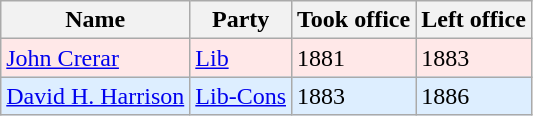<table class="wikitable">
<tr>
<th>Name</th>
<th>Party</th>
<th>Took office</th>
<th>Left office</th>
</tr>
<tr bgcolor=#FFE8E8>
<td><a href='#'>John Crerar</a></td>
<td><a href='#'>Lib</a></td>
<td>1881</td>
<td>1883</td>
</tr>
<tr bgcolor=#DDEEFF>
<td><a href='#'>David H. Harrison</a></td>
<td><a href='#'>Lib-Cons</a></td>
<td>1883</td>
<td>1886</td>
</tr>
</table>
